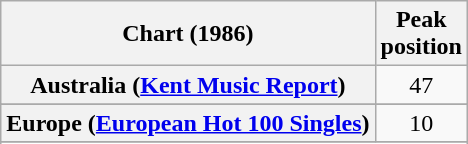<table class="wikitable sortable plainrowheaders" style="text-align:center">
<tr>
<th scope="col">Chart (1986)</th>
<th scope="col">Peak<br>position</th>
</tr>
<tr>
<th scope="row">Australia (<a href='#'>Kent Music Report</a>)</th>
<td>47</td>
</tr>
<tr>
</tr>
<tr>
<th scope="row">Europe (<a href='#'>European Hot 100 Singles</a>)</th>
<td>10</td>
</tr>
<tr>
</tr>
<tr>
</tr>
<tr>
</tr>
<tr>
</tr>
</table>
